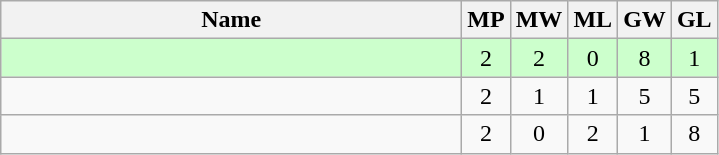<table class=wikitable style="text-align:center">
<tr>
<th width=300>Name</th>
<th width=20>MP</th>
<th width=20>MW</th>
<th width=20>ML</th>
<th width=20>GW</th>
<th width=20>GL</th>
</tr>
<tr style="background-color:#ccffcc;">
<td style="text-align:left;"><strong></strong></td>
<td>2</td>
<td>2</td>
<td>0</td>
<td>8</td>
<td>1</td>
</tr>
<tr>
<td style="text-align:left;"></td>
<td>2</td>
<td>1</td>
<td>1</td>
<td>5</td>
<td>5</td>
</tr>
<tr>
<td style="text-align:left;"></td>
<td>2</td>
<td>0</td>
<td>2</td>
<td>1</td>
<td>8</td>
</tr>
</table>
